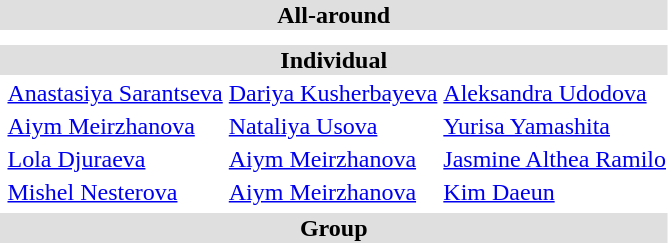<table>
<tr bgcolor="DFDFDF">
<td colspan="4" align="center"><strong>All-around</strong></td>
</tr>
<tr>
<th scope=row style="text-align:left"></th>
<td valign="top"></td>
<td valign="top"></td>
<td valign="top"></td>
</tr>
<tr>
<th scope=row style="text-align:left"></th>
<td valign="top"></td>
<td valign="top"></td>
<td valign="top"></td>
</tr>
<tr bgcolor="DFDFDF">
<td colspan="4" align="center"><strong>Individual</strong></td>
</tr>
<tr>
<th scope=row style="text-align:left"></th>
<td> <a href='#'>Anastasiya Sarantseva</a></td>
<td> <a href='#'>Dariya Kusherbayeva</a></td>
<td> <a href='#'>Aleksandra Udodova</a></td>
</tr>
<tr>
<th scope=row style="text-align:left"></th>
<td> <a href='#'>Aiym Meirzhanova</a></td>
<td> <a href='#'>Nataliya Usova</a></td>
<td> <a href='#'>Yurisa Yamashita</a></td>
</tr>
<tr>
<th scope=row style="text-align:left"></th>
<td> <a href='#'>Lola Djuraeva</a></td>
<td> <a href='#'>Aiym Meirzhanova</a></td>
<td> <a href='#'>Jasmine Althea Ramilo</a></td>
</tr>
<tr>
<th scope=row style="text-align:left"></th>
<td> <a href='#'>Mishel Nesterova</a></td>
<td> <a href='#'>Aiym Meirzhanova</a></td>
<td> <a href='#'>Kim Daeun</a></td>
</tr>
<tr>
</tr>
<tr bgcolor="DFDFDF">
<td colspan="4" align="center"><strong>Group</strong></td>
</tr>
<tr>
<th scope=row style="text-align:left"></th>
<td valign="top"></td>
<td valign="top"></td>
<td valign="top"></td>
</tr>
<tr>
<th scope=row style="text-align:left"></th>
<td valign="top"></td>
<td valign="top"></td>
<td valign="top"></td>
</tr>
<tr>
</tr>
</table>
